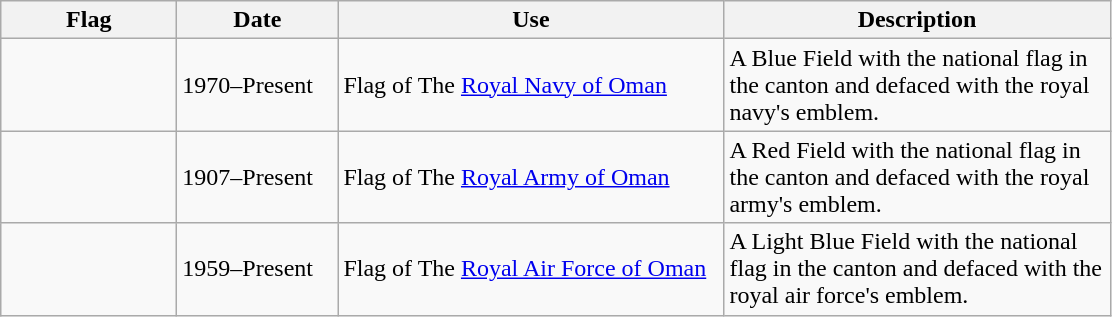<table class="wikitable">
<tr>
<th style="width:110px;">Flag</th>
<th style="width:100px;">Date</th>
<th style="width:250px;">Use</th>
<th style="width:250px;">Description</th>
</tr>
<tr>
<td></td>
<td>1970–Present</td>
<td>Flag of The <a href='#'>Royal Navy of Oman</a></td>
<td>A Blue Field with the national flag in the canton and defaced with the royal navy's emblem.</td>
</tr>
<tr>
<td></td>
<td>1907–Present</td>
<td>Flag of The <a href='#'>Royal Army of Oman</a></td>
<td>A Red Field with the national flag in the canton and defaced with the royal army's emblem.</td>
</tr>
<tr>
<td></td>
<td>1959–Present</td>
<td>Flag of The <a href='#'>Royal Air Force of Oman</a></td>
<td>A Light Blue Field with the national flag in the canton and defaced with the royal air force's emblem.</td>
</tr>
</table>
